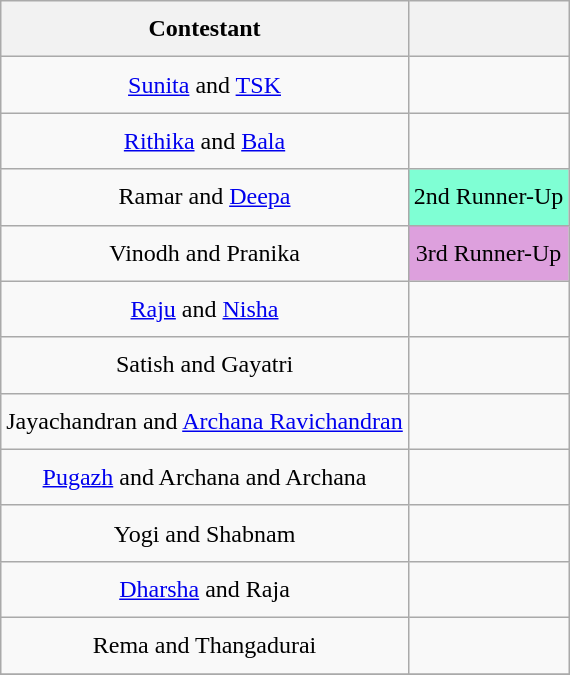<table class="wikitable sortable" style=" text-align:center; line-height:30px; width:auto;">
<tr>
<th scope="col">Contestant</th>
<th scope="col"></th>
</tr>
<tr>
<td><a href='#'>Sunita</a> and <a href='#'>TSK</a></td>
<td></td>
</tr>
<tr>
<td><a href='#'>Rithika</a> and <a href='#'>Bala</a></td>
<td></td>
</tr>
<tr>
<td>Ramar and <a href='#'>Deepa</a></td>
<td style="background:#7FFFD4;">2nd Runner-Up</td>
</tr>
<tr>
<td>Vinodh and Pranika</td>
<td style="background:#DDA0DD;">3rd Runner-Up</td>
</tr>
<tr>
<td><a href='#'>Raju</a> and <a href='#'>Nisha</a></td>
<td></td>
</tr>
<tr>
<td>Satish and Gayatri</td>
<td></td>
</tr>
<tr>
<td>Jayachandran and <a href='#'>Archana Ravichandran</a></td>
<td></td>
</tr>
<tr>
<td><a href='#'>Pugazh</a> and Archana and Archana</td>
<td></td>
</tr>
<tr>
<td>Yogi and Shabnam</td>
<td></td>
</tr>
<tr>
<td><a href='#'>Dharsha</a> and Raja</td>
<td></td>
</tr>
<tr>
<td>Rema and Thangadurai</td>
<td></td>
</tr>
<tr>
</tr>
</table>
